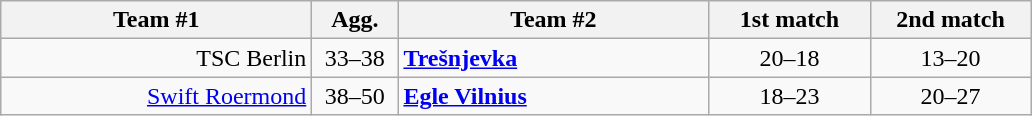<table class=wikitable style="text-align:center">
<tr>
<th width=200>Team #1</th>
<th width=50>Agg.</th>
<th width=200>Team #2</th>
<th width=100>1st match</th>
<th width=100>2nd match</th>
</tr>
<tr>
<td align=right>TSC Berlin </td>
<td align=center>33–38</td>
<td align=left> <strong><a href='#'>Trešnjevka</a></strong></td>
<td align=center>20–18</td>
<td align=center>13–20</td>
</tr>
<tr>
<td align=right><a href='#'>Swift Roermond</a> </td>
<td align=center>38–50</td>
<td align=left> <strong><a href='#'>Egle Vilnius</a></strong></td>
<td align=center>18–23</td>
<td align=center>20–27</td>
</tr>
</table>
